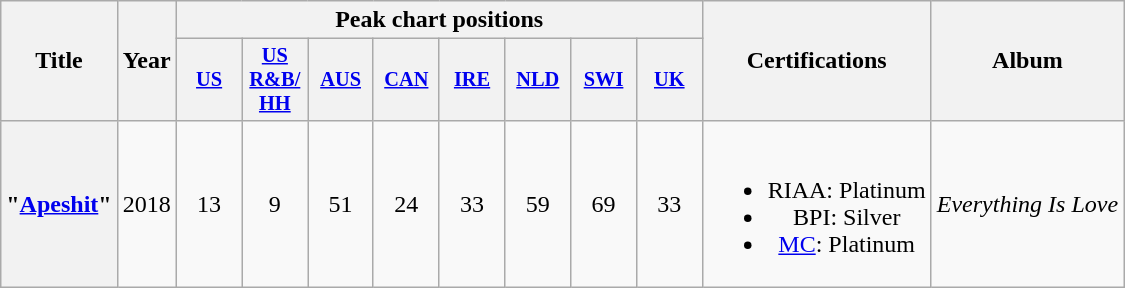<table class="wikitable plainrowheaders" style="text-align:center;">
<tr>
<th scope="col" rowspan="2">Title</th>
<th scope="col" rowspan="2">Year</th>
<th scope="col" colspan="8">Peak chart positions</th>
<th scope="col" rowspan="2">Certifications</th>
<th scope="col" rowspan="2">Album</th>
</tr>
<tr>
<th scope="col" style="width:2.75em;font-size:85%;"><a href='#'>US</a><br></th>
<th scope="col" style="width:2.75em;font-size:85%;"><a href='#'>US<br>R&B/<br>HH</a><br></th>
<th scope="col" style="width:2.75em;font-size:85%;"><a href='#'>AUS</a><br></th>
<th scope="col" style="width:2.75em;font-size:85%;"><a href='#'>CAN</a><br></th>
<th scope="col" style="width:2.75em;font-size:85%;"><a href='#'>IRE</a><br></th>
<th scope="col" style="width:2.75em;font-size:85%;"><a href='#'>NLD</a><br></th>
<th scope="col" style="width:2.75em;font-size:85%;"><a href='#'>SWI</a><br></th>
<th scope="col" style="width:2.75em;font-size:85%;"><a href='#'>UK</a><br></th>
</tr>
<tr>
<th scope="row">"<a href='#'>Apeshit</a>"</th>
<td>2018</td>
<td>13</td>
<td>9</td>
<td>51</td>
<td>24</td>
<td>33</td>
<td>59</td>
<td>69</td>
<td>33</td>
<td><br><ul><li>RIAA: Platinum</li><li>BPI: Silver</li><li><a href='#'>MC</a>: Platinum</li></ul></td>
<td><em>Everything Is Love</em></td>
</tr>
</table>
